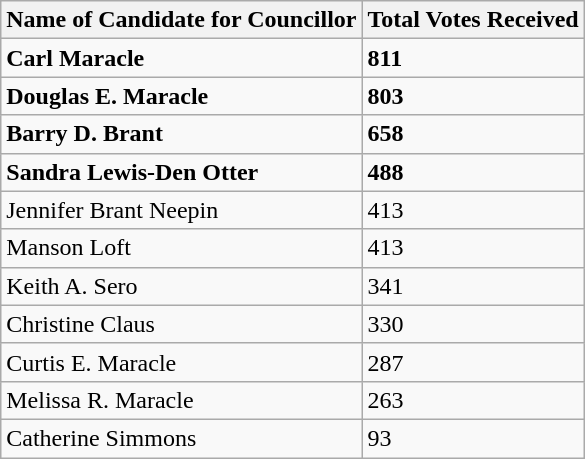<table class="wikitable">
<tr>
<th>Name of Candidate for Councillor</th>
<th>Total Votes Received</th>
</tr>
<tr>
<td><strong>Carl Maracle</strong></td>
<td><strong>811</strong></td>
</tr>
<tr>
<td><strong>Douglas E. Maracle</strong></td>
<td><strong>803</strong></td>
</tr>
<tr>
<td><strong>Barry D. Brant</strong></td>
<td><strong>658</strong></td>
</tr>
<tr>
<td><strong>Sandra Lewis-Den Otter</strong></td>
<td><strong>488</strong></td>
</tr>
<tr>
<td>Jennifer Brant Neepin</td>
<td>413</td>
</tr>
<tr>
<td>Manson Loft</td>
<td>413</td>
</tr>
<tr>
<td>Keith A. Sero</td>
<td>341</td>
</tr>
<tr>
<td>Christine Claus</td>
<td>330</td>
</tr>
<tr>
<td>Curtis E. Maracle</td>
<td>287</td>
</tr>
<tr>
<td>Melissa R. Maracle</td>
<td>263</td>
</tr>
<tr>
<td>Catherine Simmons</td>
<td>93</td>
</tr>
</table>
